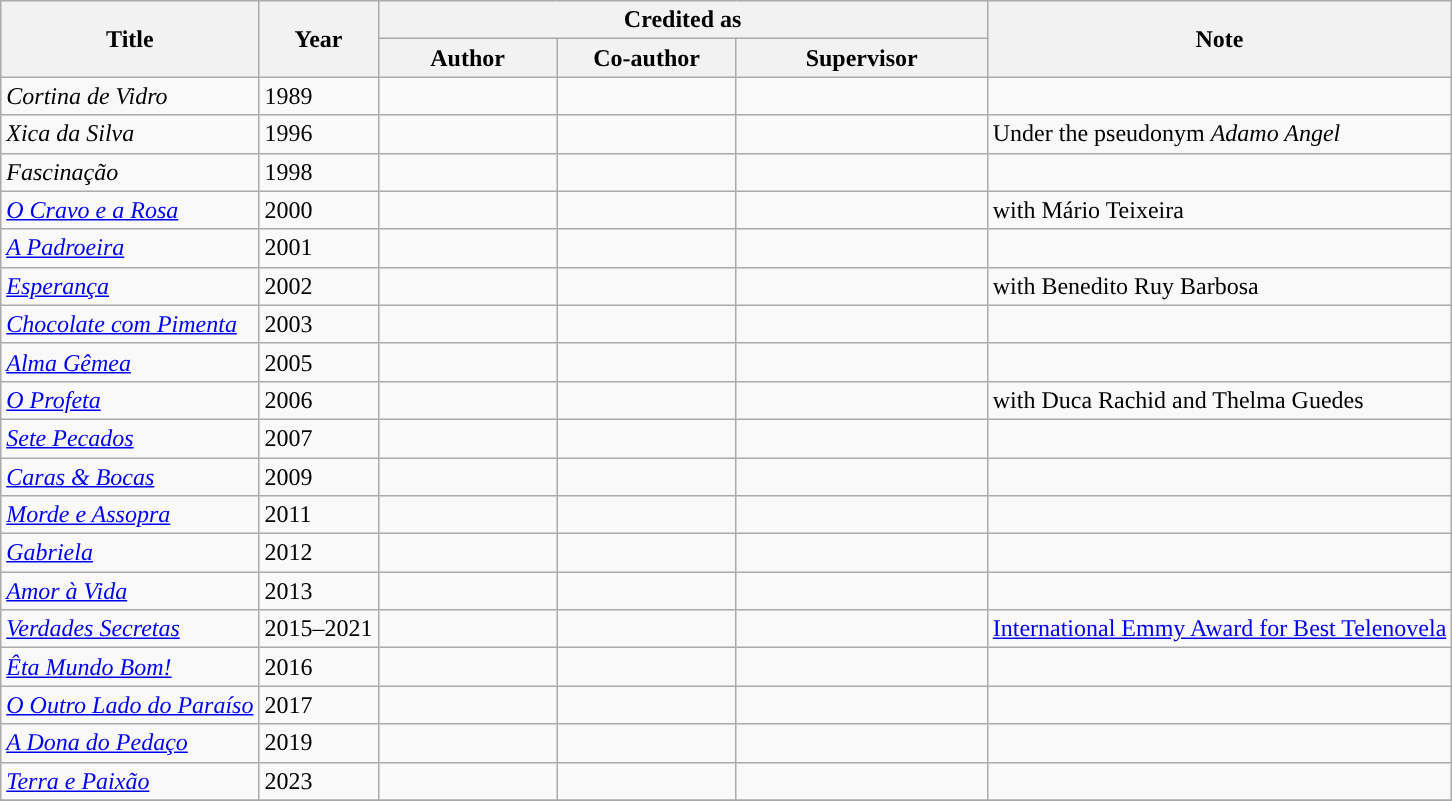<table class="wikitable">
<tr>
<th rowspan="2">Title</th>
<th rowspan="2">Year</th>
<th colspan="3">Credited as</th>
<th rowspan="2">Note</th>
</tr>
<tr>
<th scope="col" style="width:7em">Author</th>
<th scope="col" style="width:7em">Co-author</th>
<th scope="col" style="width:10em">Supervisor</th>
</tr>
<tr>
<td><em>Cortina de Vidro</em></td>
<td>1989</td>
<td></td>
<td></td>
<td></td>
<td></td>
</tr>
<tr>
<td><em>Xica da Silva</em></td>
<td>1996</td>
<td></td>
<td></td>
<td></td>
<td>Under the pseudonym <em>Adamo Angel</em></td>
</tr>
<tr>
<td><em>Fascinação</em></td>
<td>1998</td>
<td></td>
<td></td>
<td></td>
<td></td>
</tr>
<tr>
<td><em><a href='#'>O Cravo e a Rosa</a></em></td>
<td>2000</td>
<td></td>
<td></td>
<td></td>
<td>with Mário Teixeira</td>
</tr>
<tr>
<td><em><a href='#'>A Padroeira</a></em></td>
<td>2001</td>
<td></td>
<td></td>
<td></td>
<td></td>
</tr>
<tr>
<td><em><a href='#'>Esperança</a></em></td>
<td>2002</td>
<td></td>
<td></td>
<td></td>
<td>with Benedito Ruy Barbosa</td>
</tr>
<tr>
<td><em><a href='#'>Chocolate com Pimenta</a></em></td>
<td>2003</td>
<td></td>
<td></td>
<td></td>
<td></td>
</tr>
<tr>
<td><em><a href='#'>Alma Gêmea</a></em></td>
<td>2005</td>
<td></td>
<td></td>
<td></td>
<td></td>
</tr>
<tr>
<td><em><a href='#'>O Profeta</a></em></td>
<td>2006</td>
<td></td>
<td></td>
<td></td>
<td>with Duca Rachid and Thelma Guedes</td>
</tr>
<tr>
<td><em><a href='#'>Sete Pecados</a></em></td>
<td>2007</td>
<td></td>
<td></td>
<td></td>
<td></td>
</tr>
<tr>
<td><em><a href='#'>Caras & Bocas</a></em></td>
<td>2009</td>
<td></td>
<td></td>
<td></td>
<td></td>
</tr>
<tr>
<td><em><a href='#'>Morde e Assopra</a></em></td>
<td>2011</td>
<td></td>
<td></td>
<td></td>
<td></td>
</tr>
<tr>
<td><em><a href='#'>Gabriela</a></em></td>
<td>2012</td>
<td></td>
<td></td>
<td></td>
<td></td>
</tr>
<tr>
<td><em><a href='#'>Amor à Vida</a></em></td>
<td>2013</td>
<td></td>
<td></td>
<td></td>
<td></td>
</tr>
<tr>
<td><em><a href='#'>Verdades Secretas</a></em></td>
<td>2015–2021</td>
<td></td>
<td></td>
<td></td>
<td><a href='#'>International Emmy Award for Best Telenovela</a></td>
</tr>
<tr>
<td><em><a href='#'>Êta Mundo Bom!</a></em></td>
<td>2016</td>
<td></td>
<td></td>
<td></td>
<td></td>
</tr>
<tr>
<td><em><a href='#'>O Outro Lado do Paraíso</a></em></td>
<td>2017</td>
<td></td>
<td></td>
<td></td>
<td></td>
</tr>
<tr>
<td><em><a href='#'>A Dona do Pedaço</a></em></td>
<td>2019</td>
<td></td>
<td></td>
<td></td>
<td></td>
</tr>
<tr>
<td><em><a href='#'>Terra e Paixão</a></em></td>
<td>2023</td>
<td></td>
<td></td>
<td></td>
<td></td>
</tr>
<tr>
</tr>
</table>
